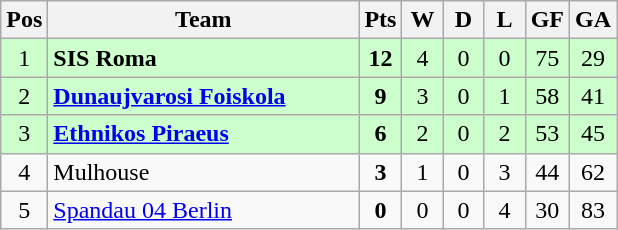<table class="wikitable" style="text-align:center;">
<tr>
<th>Pos</th>
<th width="200">Team</th>
<th width="20">Pts</th>
<th width="20">W</th>
<th width="20">D</th>
<th width="20">L</th>
<th width="20">GF</th>
<th width="20">GA</th>
</tr>
<tr bgcolor="ccffcc" align="center">
<td>1</td>
<td align="left"><strong> SIS Roma</strong></td>
<td><strong>12</strong></td>
<td>4</td>
<td>0</td>
<td>0</td>
<td>75</td>
<td>29</td>
</tr>
<tr bgcolor="ccffcc" align="center">
<td>2</td>
<td align="left"><strong> <a href='#'>Dunaujvarosi Foiskola</a></strong></td>
<td><strong>9</strong></td>
<td>3</td>
<td>0</td>
<td>1</td>
<td>58</td>
<td>41</td>
</tr>
<tr bgcolor="ccffcc" align="center">
<td>3</td>
<td align="left"><strong> <a href='#'>Ethnikos Piraeus</a></strong></td>
<td><strong>6</strong></td>
<td>2</td>
<td>0</td>
<td>2</td>
<td>53</td>
<td>45</td>
</tr>
<tr align="center">
<td>4</td>
<td align="left"><strong></strong> Mulhouse</td>
<td><strong>3</strong></td>
<td>1</td>
<td>0</td>
<td>3</td>
<td>44</td>
<td>62</td>
</tr>
<tr align="center">
<td>5</td>
<td align="left"><strong></strong> <a href='#'>Spandau 04 Berlin</a></td>
<td><strong>0</strong></td>
<td>0</td>
<td>0</td>
<td>4</td>
<td>30</td>
<td>83</td>
</tr>
</table>
